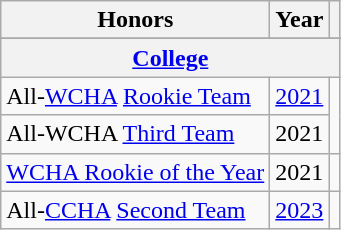<table class="wikitable">
<tr>
<th>Honors</th>
<th>Year</th>
<th></th>
</tr>
<tr>
</tr>
<tr>
<th colspan="3"><a href='#'>College</a></th>
</tr>
<tr>
<td>All-<a href='#'>WCHA</a> <a href='#'>Rookie Team</a></td>
<td><a href='#'>2021</a></td>
<td rowspan="2"></td>
</tr>
<tr>
<td>All-WCHA <a href='#'>Third Team</a></td>
<td>2021</td>
</tr>
<tr>
<td><a href='#'>WCHA Rookie of the Year</a></td>
<td>2021</td>
<td></td>
</tr>
<tr>
<td>All-<a href='#'>CCHA</a> <a href='#'>Second Team</a></td>
<td><a href='#'>2023</a></td>
<td></td>
</tr>
</table>
